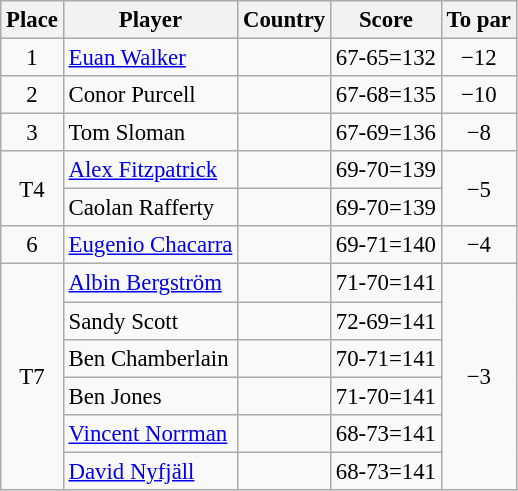<table class="wikitable" style="font-size:95%;">
<tr>
<th>Place</th>
<th>Player</th>
<th>Country</th>
<th>Score</th>
<th>To par</th>
</tr>
<tr>
<td align=center>1</td>
<td><a href='#'>Euan Walker</a></td>
<td></td>
<td align=center>67-65=132</td>
<td align=center>−12</td>
</tr>
<tr>
<td align="center">2</td>
<td>Conor Purcell</td>
<td></td>
<td align=center>67-68=135</td>
<td align=center>−10</td>
</tr>
<tr>
<td align=center>3</td>
<td>Tom Sloman</td>
<td></td>
<td align=center>67-69=136</td>
<td align=center>−8</td>
</tr>
<tr>
<td rowspan="2" align=center>T4</td>
<td><a href='#'>Alex Fitzpatrick</a></td>
<td></td>
<td align=center>69-70=139</td>
<td rowspan="2" align=center>−5</td>
</tr>
<tr>
<td>Caolan Rafferty</td>
<td></td>
<td align=center>69-70=139</td>
</tr>
<tr>
<td align="center">6</td>
<td><a href='#'>Eugenio Chacarra</a></td>
<td></td>
<td align=center>69-71=140</td>
<td align="center">−4</td>
</tr>
<tr>
<td rowspan="6" align=center>T7</td>
<td><a href='#'>Albin Bergström</a></td>
<td></td>
<td align=center>71-70=141</td>
<td rowspan="6" align=center>−3</td>
</tr>
<tr>
<td>Sandy Scott</td>
<td></td>
<td align=center>72-69=141</td>
</tr>
<tr>
<td>Ben Chamberlain</td>
<td></td>
<td align=center>70-71=141</td>
</tr>
<tr>
<td>Ben Jones</td>
<td></td>
<td align=center>71-70=141</td>
</tr>
<tr>
<td><a href='#'>Vincent Norrman</a></td>
<td></td>
<td align=center>68-73=141</td>
</tr>
<tr>
<td><a href='#'>David Nyfjäll</a></td>
<td></td>
<td align=center>68-73=141</td>
</tr>
</table>
